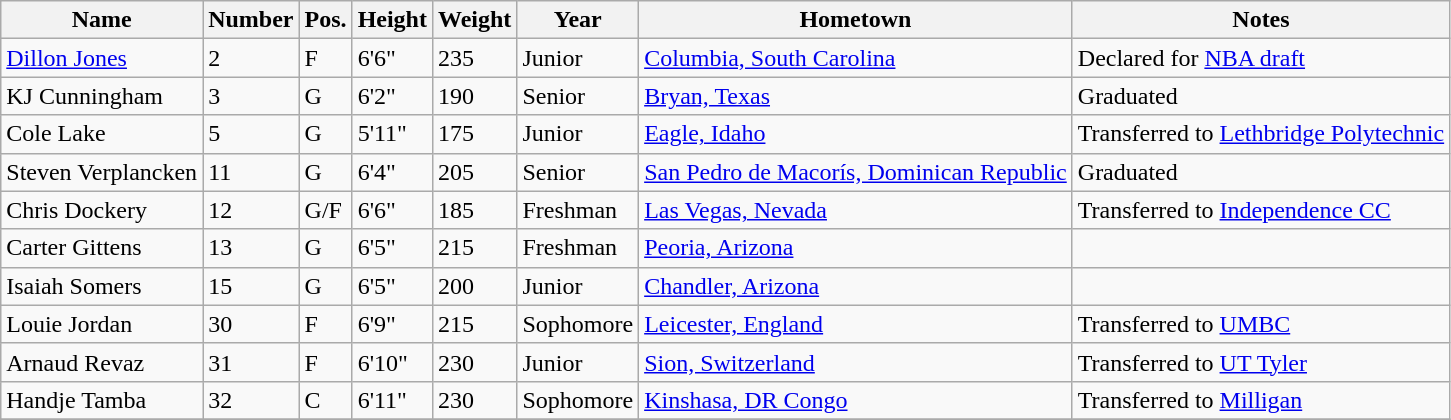<table class="wikitable sortable" border="1">
<tr align=center>
<th style=>Name</th>
<th style=>Number</th>
<th style=>Pos.</th>
<th style=>Height</th>
<th style=>Weight</th>
<th style=>Year</th>
<th style=>Hometown</th>
<th style=>Notes</th>
</tr>
<tr>
<td><a href='#'>Dillon Jones</a></td>
<td>2</td>
<td>F</td>
<td>6'6"</td>
<td>235</td>
<td>Junior</td>
<td><a href='#'>Columbia, South Carolina</a></td>
<td>Declared for <a href='#'>NBA draft</a></td>
</tr>
<tr>
<td>KJ Cunningham</td>
<td>3</td>
<td>G</td>
<td>6'2"</td>
<td>190</td>
<td>Senior</td>
<td><a href='#'>Bryan, Texas</a></td>
<td>Graduated</td>
</tr>
<tr>
<td>Cole Lake</td>
<td>5</td>
<td>G</td>
<td>5'11"</td>
<td>175</td>
<td>Junior</td>
<td><a href='#'>Eagle, Idaho</a></td>
<td>Transferred to <a href='#'>Lethbridge Polytechnic</a></td>
</tr>
<tr>
<td>Steven Verplancken</td>
<td>11</td>
<td>G</td>
<td>6'4"</td>
<td>205</td>
<td>Senior</td>
<td><a href='#'>San Pedro de Macorís, Dominican Republic</a></td>
<td>Graduated</td>
</tr>
<tr>
<td>Chris Dockery</td>
<td>12</td>
<td>G/F</td>
<td>6'6"</td>
<td>185</td>
<td> Freshman</td>
<td><a href='#'>Las Vegas, Nevada</a></td>
<td>Transferred to <a href='#'>Independence CC</a></td>
</tr>
<tr>
<td>Carter Gittens</td>
<td>13</td>
<td>G</td>
<td>6'5"</td>
<td>215</td>
<td>Freshman</td>
<td><a href='#'>Peoria, Arizona</a></td>
<td></td>
</tr>
<tr>
<td>Isaiah Somers</td>
<td>15</td>
<td>G</td>
<td>6'5"</td>
<td>200</td>
<td>Junior</td>
<td><a href='#'>Chandler, Arizona</a></td>
<td></td>
</tr>
<tr>
<td>Louie Jordan</td>
<td>30</td>
<td>F</td>
<td>6'9"</td>
<td>215</td>
<td>Sophomore</td>
<td><a href='#'>Leicester, England</a></td>
<td>Transferred to <a href='#'>UMBC</a></td>
</tr>
<tr>
<td>Arnaud Revaz</td>
<td>31</td>
<td>F</td>
<td>6'10"</td>
<td>230</td>
<td>Junior</td>
<td><a href='#'>Sion, Switzerland</a></td>
<td>Transferred to <a href='#'>UT Tyler</a></td>
</tr>
<tr>
<td>Handje Tamba</td>
<td>32</td>
<td>C</td>
<td>6'11"</td>
<td>230</td>
<td>Sophomore</td>
<td><a href='#'>Kinshasa, DR Congo</a></td>
<td>Transferred to <a href='#'>Milligan</a></td>
</tr>
<tr>
</tr>
</table>
